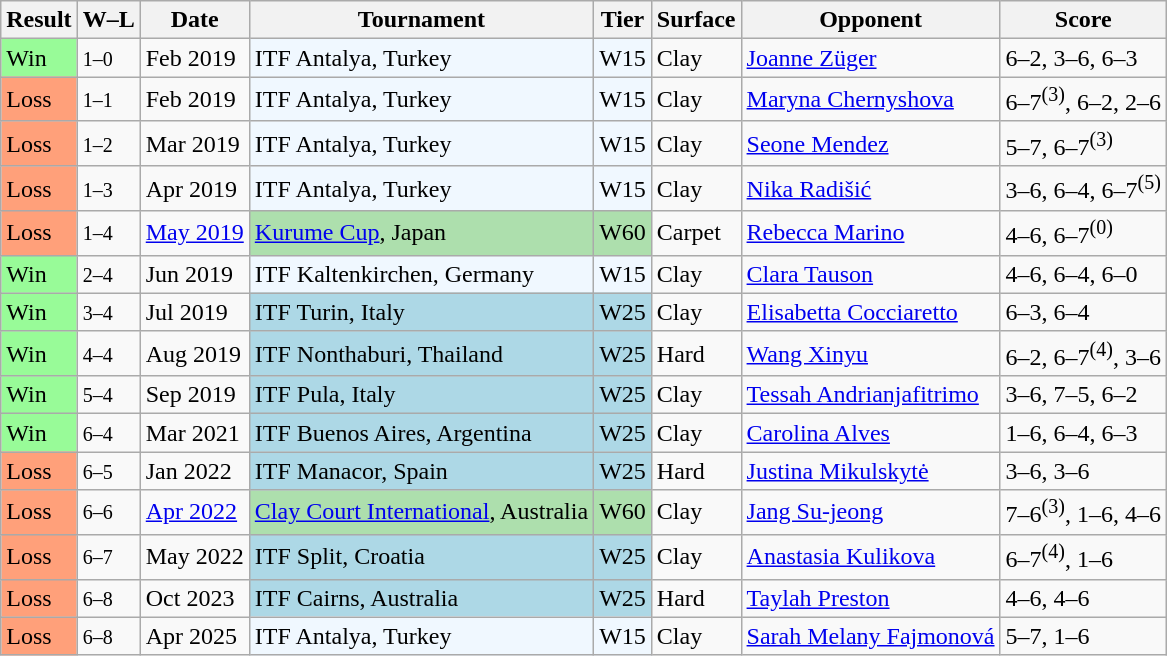<table class="sortable wikitable">
<tr>
<th>Result</th>
<th class="unsortable">W–L</th>
<th>Date</th>
<th>Tournament</th>
<th>Tier</th>
<th>Surface</th>
<th>Opponent</th>
<th class="unsortable">Score</th>
</tr>
<tr>
<td style="background:#98fb98;">Win</td>
<td><small>1–0</small></td>
<td>Feb 2019</td>
<td style="background:#f0f8ff;">ITF Antalya, Turkey</td>
<td style="background:#f0f8ff;">W15</td>
<td>Clay</td>
<td> <a href='#'>Joanne Züger</a></td>
<td>6–2, 3–6, 6–3</td>
</tr>
<tr>
<td style="background:#ffa07a;">Loss</td>
<td><small>1–1</small></td>
<td>Feb 2019</td>
<td style="background:#f0f8ff;">ITF Antalya, Turkey</td>
<td style="background:#f0f8ff;">W15</td>
<td>Clay</td>
<td> <a href='#'>Maryna Chernyshova</a></td>
<td>6–7<sup>(3)</sup>, 6–2, 2–6</td>
</tr>
<tr>
<td style="background:#ffa07a;">Loss</td>
<td><small>1–2</small></td>
<td>Mar 2019</td>
<td style="background:#f0f8ff;">ITF Antalya, Turkey</td>
<td style="background:#f0f8ff;">W15</td>
<td>Clay</td>
<td> <a href='#'>Seone Mendez</a></td>
<td>5–7, 6–7<sup>(3)</sup></td>
</tr>
<tr>
<td style="background:#ffa07a;">Loss</td>
<td><small>1–3</small></td>
<td>Apr 2019</td>
<td style="background:#f0f8ff;">ITF Antalya, Turkey</td>
<td style="background:#f0f8ff;">W15</td>
<td>Clay</td>
<td> <a href='#'>Nika Radišić</a></td>
<td>3–6, 6–4, 6–7<sup>(5)</sup></td>
</tr>
<tr>
<td style="background:#ffa07a;">Loss</td>
<td><small>1–4</small></td>
<td><a href='#'>May 2019</a></td>
<td style="background:#addfad;"><a href='#'>Kurume Cup</a>, Japan</td>
<td style="background:#addfad;">W60</td>
<td>Carpet</td>
<td> <a href='#'>Rebecca Marino</a></td>
<td>4–6, 6–7<sup>(0)</sup></td>
</tr>
<tr>
<td style="background:#98fb98;">Win</td>
<td><small>2–4</small></td>
<td>Jun 2019</td>
<td style="background:#f0f8ff;">ITF Kaltenkirchen, Germany</td>
<td style="background:#f0f8ff;">W15</td>
<td>Clay</td>
<td> <a href='#'>Clara Tauson</a></td>
<td>4–6, 6–4, 6–0</td>
</tr>
<tr>
<td style="background:#98fb98;">Win</td>
<td><small>3–4</small></td>
<td>Jul 2019</td>
<td style="background:lightblue;">ITF Turin, Italy</td>
<td style="background:lightblue;">W25</td>
<td>Clay</td>
<td> <a href='#'>Elisabetta Cocciaretto</a></td>
<td>6–3, 6–4</td>
</tr>
<tr>
<td style="background:#98fb98;">Win</td>
<td><small>4–4</small></td>
<td>Aug 2019</td>
<td style="background:lightblue;">ITF Nonthaburi, Thailand</td>
<td style="background:lightblue;">W25</td>
<td>Hard</td>
<td> <a href='#'>Wang Xinyu</a></td>
<td>6–2, 6–7<sup>(4)</sup>, 3–6</td>
</tr>
<tr>
<td style="background:#98fb98;">Win</td>
<td><small>5–4</small></td>
<td>Sep 2019</td>
<td style="background:lightblue;">ITF Pula, Italy</td>
<td style="background:lightblue;">W25</td>
<td>Clay</td>
<td> <a href='#'>Tessah Andrianjafitrimo</a></td>
<td>3–6, 7–5, 6–2</td>
</tr>
<tr>
<td style="background:#98fb98;">Win</td>
<td><small>6–4</small></td>
<td>Mar 2021</td>
<td style="background:lightblue;">ITF Buenos Aires, Argentina</td>
<td style="background:lightblue;">W25</td>
<td>Clay</td>
<td> <a href='#'>Carolina Alves</a></td>
<td>1–6, 6–4, 6–3</td>
</tr>
<tr>
<td style="background:#ffa07a;">Loss</td>
<td><small>6–5</small></td>
<td>Jan 2022</td>
<td style="background:lightblue;">ITF Manacor, Spain</td>
<td style="background:lightblue;">W25</td>
<td>Hard</td>
<td> <a href='#'>Justina Mikulskytė</a></td>
<td>3–6, 3–6</td>
</tr>
<tr>
<td style="background:#ffa07a;">Loss</td>
<td><small>6–6</small></td>
<td><a href='#'>Apr 2022</a></td>
<td style="background:#addfad;"><a href='#'>Clay Court International</a>, Australia</td>
<td style="background:#addfad;">W60</td>
<td>Clay</td>
<td> <a href='#'>Jang Su-jeong</a></td>
<td>7–6<sup>(3)</sup>, 1–6, 4–6</td>
</tr>
<tr>
<td style="background:#ffa07a;">Loss</td>
<td><small>6–7</small></td>
<td>May 2022</td>
<td style="background:lightblue;">ITF Split, Croatia</td>
<td style="background:lightblue;">W25</td>
<td>Clay</td>
<td> <a href='#'>Anastasia Kulikova</a></td>
<td>6–7<sup>(4)</sup>, 1–6</td>
</tr>
<tr>
<td style="background:#ffa07a;">Loss</td>
<td><small>6–8</small></td>
<td>Oct 2023</td>
<td style="background:lightblue;">ITF Cairns, Australia</td>
<td style="background:lightblue;">W25</td>
<td>Hard</td>
<td> <a href='#'>Taylah Preston</a></td>
<td>4–6, 4–6</td>
</tr>
<tr>
<td style="background:#ffa07a;">Loss</td>
<td><small>6–8</small></td>
<td>Apr 2025</td>
<td style="background:#f0f8ff;">ITF Antalya, Turkey</td>
<td style="background:#f0f8ff;">W15</td>
<td>Clay</td>
<td> <a href='#'>Sarah Melany Fajmonová</a></td>
<td>5–7, 1–6</td>
</tr>
</table>
